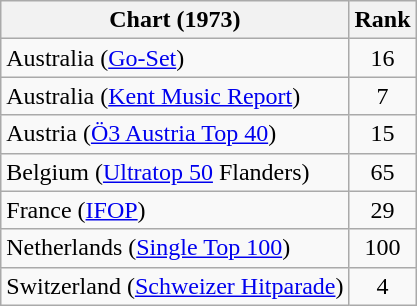<table class="wikitable sortable">
<tr>
<th>Chart (1973)</th>
<th>Rank</th>
</tr>
<tr>
<td>Australia (<a href='#'>Go-Set</a>)</td>
<td align="center">16</td>
</tr>
<tr>
<td>Australia (<a href='#'>Kent Music Report</a>)</td>
<td align="center">7</td>
</tr>
<tr>
<td>Austria (<a href='#'>Ö3 Austria Top 40</a>)</td>
<td align="center">15</td>
</tr>
<tr>
<td>Belgium (<a href='#'>Ultratop 50</a> Flanders)</td>
<td align="center">65</td>
</tr>
<tr>
<td>France (<a href='#'>IFOP</a>)</td>
<td align="center">29</td>
</tr>
<tr>
<td>Netherlands (<a href='#'>Single Top 100</a>)</td>
<td align="center">100</td>
</tr>
<tr>
<td>Switzerland (<a href='#'>Schweizer Hitparade</a>)</td>
<td align="center">4</td>
</tr>
</table>
